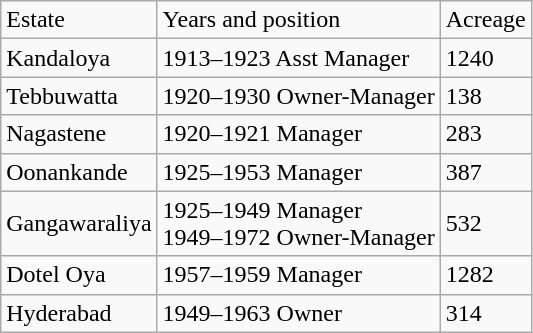<table class="wikitable">
<tr>
<td>Estate</td>
<td>Years and position</td>
<td>Acreage</td>
</tr>
<tr>
<td>Kandaloya</td>
<td>1913–1923 Asst Manager</td>
<td>1240</td>
</tr>
<tr>
<td>Tebbuwatta</td>
<td>1920–1930 Owner-Manager</td>
<td>138</td>
</tr>
<tr>
<td>Nagastene</td>
<td>1920–1921 Manager</td>
<td>283</td>
</tr>
<tr>
<td>Oonankande</td>
<td>1925–1953 Manager</td>
<td>387</td>
</tr>
<tr>
<td>Gangawaraliya</td>
<td>1925–1949 Manager<br>1949–1972 Owner-Manager</td>
<td>532</td>
</tr>
<tr>
<td>Dotel Oya</td>
<td>1957–1959 Manager</td>
<td>1282</td>
</tr>
<tr>
<td>Hyderabad</td>
<td>1949–1963 Owner</td>
<td>314</td>
</tr>
</table>
